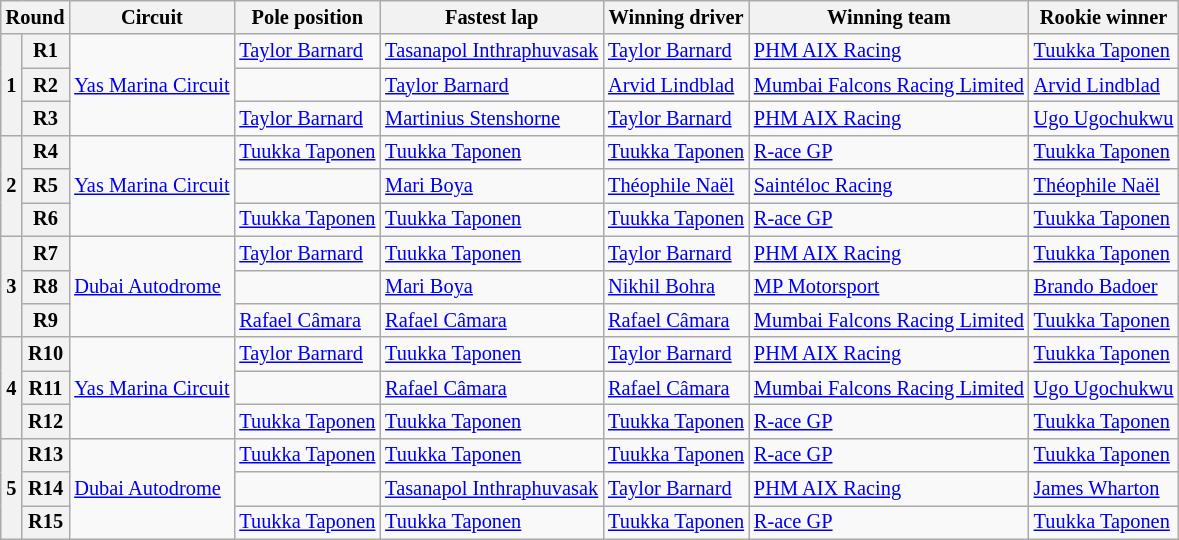<table class="wikitable" style="font-size:85%">
<tr>
<th colspan=2>Round</th>
<th>Circuit</th>
<th>Pole position</th>
<th>Fastest lap</th>
<th>Winning driver</th>
<th>Winning team</th>
<th>Rookie winner</th>
</tr>
<tr>
<th rowspan=3>1</th>
<th>R1</th>
<td rowspan=3 nowrap> <a href='#'>Yas Marina Circuit</a></td>
<td> <a href='#'>Taylor Barnard</a></td>
<td nowrap> <a href='#'>Tasanapol Inthraphuvasak</a></td>
<td> <a href='#'>Taylor Barnard</a></td>
<td> <a href='#'>PHM AIX Racing</a></td>
<td> <a href='#'>Tuukka Taponen</a></td>
</tr>
<tr>
<th>R2</th>
<td></td>
<td> <a href='#'>Taylor Barnard</a></td>
<td> <a href='#'>Arvid Lindblad</a></td>
<td nowrap> <a href='#'>Mumbai Falcons Racing Limited</a></td>
<td> <a href='#'>Arvid Lindblad</a></td>
</tr>
<tr>
<th>R3</th>
<td> <a href='#'>Taylor Barnard</a></td>
<td> <a href='#'>Martinius Stenshorne</a></td>
<td nowrap> <a href='#'>Taylor Barnard</a></td>
<td> <a href='#'>PHM AIX Racing</a></td>
<td nowrap> <a href='#'>Ugo Ugochukwu</a></td>
</tr>
<tr>
<th rowspan=3>2</th>
<th>R4</th>
<td rowspan=3> <a href='#'>Yas Marina Circuit</a></td>
<td nowrap> <a href='#'>Tuukka Taponen</a></td>
<td> <a href='#'>Tuukka Taponen</a></td>
<td> <a href='#'>Tuukka Taponen</a></td>
<td> <a href='#'>R-ace GP</a></td>
<td> <a href='#'>Tuukka Taponen</a></td>
</tr>
<tr>
<th>R5</th>
<td></td>
<td> <a href='#'>Mari Boya</a></td>
<td> <a href='#'>Théophile Naël</a></td>
<td> <a href='#'>Saintéloc Racing</a></td>
<td> <a href='#'>Théophile Naël</a></td>
</tr>
<tr>
<th>R6</th>
<td> <a href='#'>Tuukka Taponen</a></td>
<td> <a href='#'>Tuukka Taponen</a></td>
<td> <a href='#'>Tuukka Taponen</a></td>
<td> <a href='#'>R-ace GP</a></td>
<td> <a href='#'>Tuukka Taponen</a></td>
</tr>
<tr>
<th rowspan=3>3</th>
<th>R7</th>
<td rowspan=3> <a href='#'>Dubai Autodrome</a></td>
<td> <a href='#'>Taylor Barnard</a></td>
<td> <a href='#'>Tuukka Taponen</a></td>
<td> <a href='#'>Taylor Barnard</a></td>
<td> <a href='#'>PHM AIX Racing</a></td>
<td> <a href='#'>Tuukka Taponen</a></td>
</tr>
<tr>
<th>R8</th>
<td></td>
<td> <a href='#'>Mari Boya</a></td>
<td> <a href='#'>Nikhil Bohra</a></td>
<td> <a href='#'>MP Motorsport</a></td>
<td> <a href='#'>Brando Badoer</a></td>
</tr>
<tr>
<th>R9</th>
<td> <a href='#'>Rafael Câmara</a></td>
<td> <a href='#'>Rafael Câmara</a></td>
<td> <a href='#'>Rafael Câmara</a></td>
<td> <a href='#'>Mumbai Falcons Racing Limited</a></td>
<td> <a href='#'>Tuukka Taponen</a></td>
</tr>
<tr>
<th rowspan=3>4</th>
<th>R10</th>
<td rowspan=3> <a href='#'>Yas Marina Circuit</a></td>
<td> <a href='#'>Taylor Barnard</a></td>
<td> <a href='#'>Tuukka Taponen</a></td>
<td> <a href='#'>Taylor Barnard</a></td>
<td> <a href='#'>PHM AIX Racing</a></td>
<td> <a href='#'>Tuukka Taponen</a></td>
</tr>
<tr>
<th>R11</th>
<td></td>
<td> <a href='#'>Rafael Câmara</a></td>
<td> <a href='#'>Rafael Câmara</a></td>
<td> <a href='#'>Mumbai Falcons Racing Limited</a></td>
<td> <a href='#'>Ugo Ugochukwu</a></td>
</tr>
<tr>
<th>R12</th>
<td> <a href='#'>Tuukka Taponen</a></td>
<td> <a href='#'>Tuukka Taponen</a></td>
<td> <a href='#'>Tuukka Taponen</a></td>
<td> <a href='#'>R-ace GP</a></td>
<td> <a href='#'>Tuukka Taponen</a></td>
</tr>
<tr>
<th rowspan=3>5</th>
<th>R13</th>
<td rowspan=3> <a href='#'>Dubai Autodrome</a></td>
<td> <a href='#'>Tuukka Taponen</a></td>
<td> <a href='#'>Tuukka Taponen</a></td>
<td> <a href='#'>Tuukka Taponen</a></td>
<td> <a href='#'>R-ace GP</a></td>
<td> <a href='#'>Tuukka Taponen</a></td>
</tr>
<tr>
<th>R14</th>
<td></td>
<td> <a href='#'>Tasanapol Inthraphuvasak</a></td>
<td> <a href='#'>Taylor Barnard</a></td>
<td> <a href='#'>PHM AIX Racing</a></td>
<td> <a href='#'>James Wharton</a></td>
</tr>
<tr>
<th>R15</th>
<td> <a href='#'>Tuukka Taponen</a></td>
<td> <a href='#'>Tuukka Taponen</a></td>
<td> <a href='#'>Tuukka Taponen</a></td>
<td> <a href='#'>R-ace GP</a></td>
<td> <a href='#'>Tuukka Taponen</a></td>
</tr>
</table>
